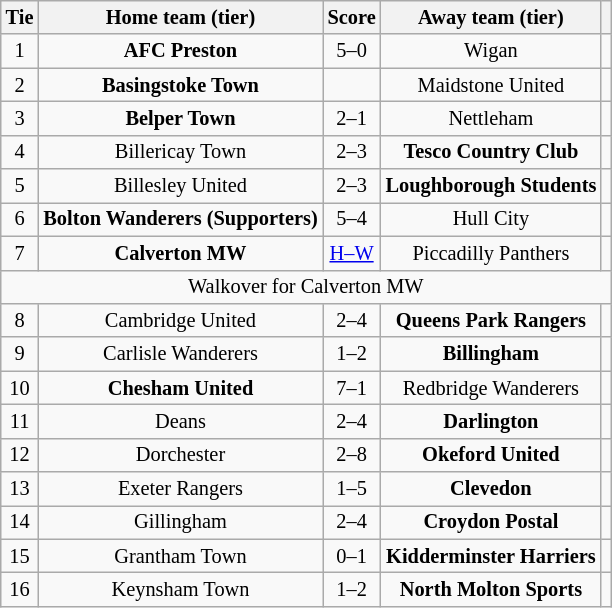<table class="wikitable" style="text-align:center; font-size:85%">
<tr>
<th>Tie</th>
<th>Home team (tier)</th>
<th>Score</th>
<th>Away team (tier)</th>
<th></th>
</tr>
<tr>
<td align="center">1</td>
<td><strong>AFC Preston</strong></td>
<td align="center">5–0</td>
<td>Wigan</td>
<td></td>
</tr>
<tr>
<td align="center">2</td>
<td><strong>Basingstoke Town</strong></td>
<td align="center"></td>
<td>Maidstone United</td>
<td></td>
</tr>
<tr>
<td align="center">3</td>
<td><strong>Belper Town</strong></td>
<td align="center">2–1</td>
<td>Nettleham</td>
<td></td>
</tr>
<tr>
<td align="center">4</td>
<td>Billericay Town</td>
<td align="center">2–3</td>
<td><strong>Tesco Country Club</strong></td>
<td></td>
</tr>
<tr>
<td align="center">5</td>
<td>Billesley United</td>
<td align="center">2–3 </td>
<td><strong>Loughborough Students</strong></td>
<td></td>
</tr>
<tr>
<td align="center">6</td>
<td><strong>Bolton Wanderers (Supporters)</strong></td>
<td align="center">5–4</td>
<td>Hull City</td>
<td></td>
</tr>
<tr>
<td align="center">7</td>
<td><strong>Calverton MW</strong></td>
<td align="center"><a href='#'>H–W</a></td>
<td>Piccadilly Panthers</td>
<td></td>
</tr>
<tr>
<td colspan="5" align="center">Walkover for Calverton MW</td>
</tr>
<tr>
<td align="center">8</td>
<td>Cambridge United</td>
<td align="center">2–4</td>
<td><strong>Queens Park Rangers</strong></td>
<td></td>
</tr>
<tr>
<td align="center">9</td>
<td>Carlisle Wanderers</td>
<td align="center">1–2</td>
<td><strong>Billingham</strong></td>
<td></td>
</tr>
<tr>
<td align="center">10</td>
<td><strong>Chesham United</strong></td>
<td align="center">7–1</td>
<td>Redbridge Wanderers</td>
<td></td>
</tr>
<tr>
<td align="center">11</td>
<td>Deans</td>
<td align="center">2–4</td>
<td><strong>Darlington</strong></td>
<td></td>
</tr>
<tr>
<td align="center">12</td>
<td>Dorchester</td>
<td align="center">2–8</td>
<td><strong>Okeford United</strong></td>
<td></td>
</tr>
<tr>
<td align="center">13</td>
<td>Exeter Rangers</td>
<td align="center">1–5</td>
<td><strong>Clevedon</strong></td>
<td></td>
</tr>
<tr>
<td align="center">14</td>
<td>Gillingham</td>
<td align="center">2–4</td>
<td><strong>Croydon Postal</strong></td>
<td></td>
</tr>
<tr>
<td align="center">15</td>
<td>Grantham Town</td>
<td align="center">0–1</td>
<td><strong>Kidderminster Harriers</strong></td>
<td></td>
</tr>
<tr>
<td align="center">16</td>
<td>Keynsham Town</td>
<td align="center">1–2</td>
<td><strong>North Molton Sports</strong></td>
<td></td>
</tr>
</table>
